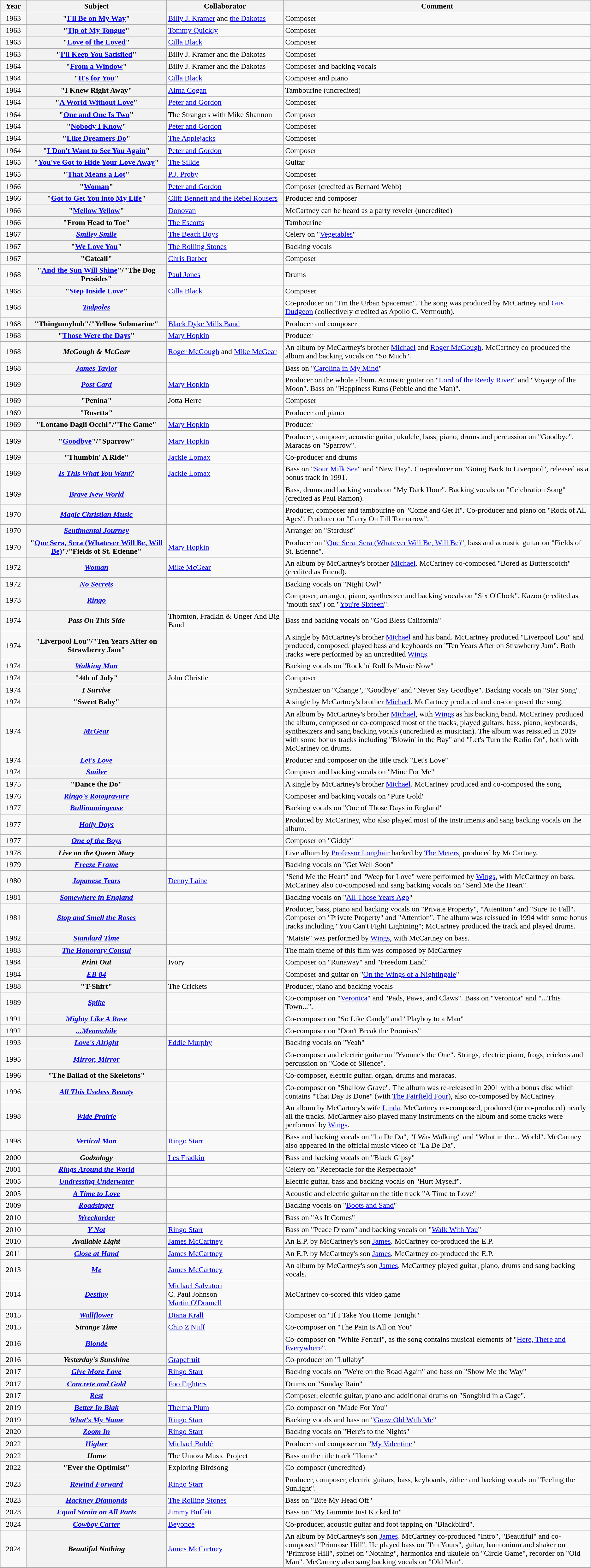<table class="wikitable sortable plainrowheaders">
<tr>
<th scope="col" style="width:3em">Year</th>
<th scope="col" style="width:18em">Subject</th>
<th scope="col" style="width:15em">Collaborator</th>
<th scope="col" class="unsortable">Comment</th>
</tr>
<tr>
<td style="text-align:center;">1963</td>
<th scope="row">"<a href='#'>I'll Be on My Way</a>"</th>
<td><a href='#'>Billy J. Kramer</a> and <a href='#'>the Dakotas</a></td>
<td>Composer</td>
</tr>
<tr>
<td style="text-align:center;">1963</td>
<th scope="row">"<a href='#'>Tip of My Tongue</a>"</th>
<td><a href='#'>Tommy Quickly</a></td>
<td>Composer</td>
</tr>
<tr>
<td style="text-align:center;">1963</td>
<th scope="row">"<a href='#'>Love of the Loved</a>"</th>
<td><a href='#'>Cilla Black</a></td>
<td>Composer</td>
</tr>
<tr>
<td style="text-align:center;">1963</td>
<th scope="row">"<a href='#'>I'll Keep You Satisfied</a>"</th>
<td>Billy J. Kramer and the Dakotas</td>
<td>Composer</td>
</tr>
<tr>
<td style="text-align:center;">1964</td>
<th scope="row">"<a href='#'>From a Window</a>"</th>
<td>Billy J. Kramer and the Dakotas</td>
<td>Composer and backing vocals</td>
</tr>
<tr>
<td style="text-align:center;">1964</td>
<th scope="row">"<a href='#'>It's for You</a>"</th>
<td><a href='#'>Cilla Black</a></td>
<td>Composer and piano</td>
</tr>
<tr>
<td style="text-align:center;">1964</td>
<th scope="row">"I Knew Right Away"</th>
<td><a href='#'>Alma Cogan</a></td>
<td>Tambourine (uncredited)</td>
</tr>
<tr>
<td style="text-align:center;">1964</td>
<th scope="row">"<a href='#'>A World Without Love</a>"</th>
<td><a href='#'>Peter and Gordon</a></td>
<td>Composer</td>
</tr>
<tr>
<td style="text-align:center;">1964</td>
<th scope="row">"<a href='#'>One and One Is Two</a>"</th>
<td>The Strangers with Mike Shannon</td>
<td>Composer</td>
</tr>
<tr>
<td style="text-align:center;">1964</td>
<th scope="row">"<a href='#'>Nobody I Know</a>"</th>
<td><a href='#'>Peter and Gordon</a></td>
<td>Composer</td>
</tr>
<tr>
<td style="text-align:center;">1964</td>
<th scope="row">"<a href='#'>Like Dreamers Do</a>"</th>
<td><a href='#'>The Applejacks</a></td>
<td>Composer</td>
</tr>
<tr>
<td style="text-align:center;">1964</td>
<th scope="row">"<a href='#'>I Don't Want to See You Again</a>"</th>
<td><a href='#'>Peter and Gordon</a></td>
<td>Composer</td>
</tr>
<tr>
<td style="text-align:center;">1965</td>
<th scope="row">"<a href='#'>You've Got to Hide Your Love Away</a>"</th>
<td><a href='#'>The Silkie</a></td>
<td>Guitar</td>
</tr>
<tr>
<td style="text-align:center;">1965</td>
<th scope="row">"<a href='#'>That Means a Lot</a>"</th>
<td><a href='#'>P.J. Proby</a></td>
<td>Composer</td>
</tr>
<tr>
<td style="text-align:center;">1966</td>
<th scope="row">"<a href='#'>Woman</a>"</th>
<td><a href='#'>Peter and Gordon</a></td>
<td>Composer (credited as Bernard Webb)</td>
</tr>
<tr>
<td style="text-align:center;">1966</td>
<th scope="row">"<a href='#'>Got to Get You into My Life</a>"</th>
<td><a href='#'>Cliff Bennett and the Rebel Rousers</a></td>
<td>Producer and composer</td>
</tr>
<tr>
<td style="text-align:center;">1966</td>
<th scope="row">"<a href='#'>Mellow Yellow</a>"</th>
<td><a href='#'>Donovan</a></td>
<td>McCartney can be heard as a party reveler (uncredited)</td>
</tr>
<tr>
<td style="text-align:center;">1966</td>
<th scope="row">"From Head to Toe"</th>
<td><a href='#'>The Escorts</a></td>
<td>Tambourine</td>
</tr>
<tr>
<td style="text-align:center;">1967</td>
<th scope="row"><em><a href='#'>Smiley Smile</a></em></th>
<td><a href='#'>The Beach Boys</a></td>
<td>Celery on "<a href='#'>Vegetables</a>"</td>
</tr>
<tr>
<td style="text-align:center;">1967</td>
<th scope="row">"<a href='#'>We Love You</a>"</th>
<td><a href='#'>The Rolling Stones</a></td>
<td>Backing vocals</td>
</tr>
<tr>
<td style="text-align:center;">1967</td>
<th scope="row">"Catcall"</th>
<td><a href='#'>Chris Barber</a></td>
<td>Composer</td>
</tr>
<tr>
<td style="text-align:center;">1968</td>
<th scope="row">"<a href='#'>And the Sun Will Shine</a>"/"The Dog Presides"</th>
<td><a href='#'>Paul Jones</a></td>
<td>Drums</td>
</tr>
<tr>
<td style="text-align:center;">1968</td>
<th scope="row">"<a href='#'>Step Inside Love</a>"</th>
<td><a href='#'>Cilla Black</a></td>
<td>Composer</td>
</tr>
<tr>
<td style="text-align:center;">1968</td>
<th scope="row"><em><a href='#'>Tadpoles</a></em></th>
<td></td>
<td>Co-producer on "I'm the Urban Spaceman". The song was produced by McCartney and <a href='#'>Gus Dudgeon</a> (collectively credited as Apollo C. Vermouth).</td>
</tr>
<tr>
<td style="text-align:center;">1968</td>
<th scope="row">"Thingumybob"/"Yellow Submarine"</th>
<td><a href='#'>Black Dyke Mills Band</a></td>
<td>Producer and composer</td>
</tr>
<tr>
<td style="text-align:center;">1968</td>
<th scope="row">"<a href='#'>Those Were the Days</a>"</th>
<td><a href='#'>Mary Hopkin</a></td>
<td>Producer</td>
</tr>
<tr>
<td style="text-align:center;">1968</td>
<th scope="row"><em>McGough & McGear</em></th>
<td><a href='#'>Roger McGough</a> and <a href='#'>Mike McGear</a></td>
<td>An album by McCartney's brother <a href='#'>Michael</a> and <a href='#'>Roger McGough</a>. McCartney co-produced the album and backing vocals on "So Much".</td>
</tr>
<tr>
<td style="text-align:center;">1968</td>
<th scope="row"><em><a href='#'>James Taylor</a></em></th>
<td></td>
<td>Bass on "<a href='#'>Carolina in My Mind</a>"</td>
</tr>
<tr>
<td style="text-align:center;">1969</td>
<th scope="row"><em><a href='#'>Post Card</a></em></th>
<td><a href='#'>Mary Hopkin</a></td>
<td>Producer on the whole album. Acoustic guitar on "<a href='#'>Lord of the Reedy River</a>" and "Voyage of the Moon". Bass on "Happiness Runs (Pebble and the Man)".</td>
</tr>
<tr>
<td style="text-align:center;">1969</td>
<th scope="row">"Penina"</th>
<td>Jotta Herre</td>
<td>Composer</td>
</tr>
<tr>
<td style="text-align:center;">1969</td>
<th scope="row">"Rosetta"</th>
<td></td>
<td>Producer and piano</td>
</tr>
<tr>
<td style="text-align:center;">1969</td>
<th scope="row">"Lontano Dagli Occhi"/"The Game"</th>
<td><a href='#'>Mary Hopkin</a></td>
<td>Producer</td>
</tr>
<tr>
<td style="text-align:center;">1969</td>
<th scope="row">"<a href='#'>Goodbye</a>"/"Sparrow"</th>
<td><a href='#'>Mary Hopkin</a></td>
<td>Producer, composer, acoustic guitar, ukulele, bass, piano, drums and percussion on "Goodbye". Maracas on "Sparrow".</td>
</tr>
<tr>
<td style="text-align:center;">1969</td>
<th scope="row">"Thumbin' A Ride"</th>
<td><a href='#'>Jackie Lomax</a></td>
<td>Co-producer and drums</td>
</tr>
<tr>
<td style="text-align:center;">1969</td>
<th scope="row"><em><a href='#'>Is This What You Want?</a></em></th>
<td><a href='#'>Jackie Lomax</a></td>
<td>Bass on "<a href='#'>Sour Milk Sea</a>" and "New Day". Co-producer on "Going Back to Liverpool", released as a bonus track in 1991.</td>
</tr>
<tr>
<td style="text-align:center;">1969</td>
<th scope="row"><em><a href='#'>Brave New World</a></em></th>
<td></td>
<td>Bass, drums and backing vocals on "My Dark Hour". Backing vocals on "Celebration Song" (credited as Paul Ramon).</td>
</tr>
<tr>
<td style="text-align:center;">1970</td>
<th scope="row"><em><a href='#'>Magic Christian Music</a></em></th>
<td></td>
<td>Producer, composer and tambourine on "Come and Get It". Co-producer and piano on "Rock of All Ages". Producer on "Carry On Till Tomorrow".</td>
</tr>
<tr>
<td style="text-align:center;">1970</td>
<th scope="row"><em><a href='#'>Sentimental Journey</a></em></th>
<td></td>
<td>Arranger on "Stardust"</td>
</tr>
<tr>
<td style="text-align:center;">1970</td>
<th scope="row">"<a href='#'>Que Sera, Sera (Whatever Will Be, Will Be)</a>"/"Fields of St. Etienne"</th>
<td><a href='#'>Mary Hopkin</a></td>
<td>Producer on "<a href='#'>Que Sera, Sera (Whatever Will Be, Will Be)</a>", bass and acoustic guitar on "Fields of St. Etienne".</td>
</tr>
<tr>
<td style="text-align:center;">1972</td>
<th scope="row"><em><a href='#'>Woman</a></em></th>
<td><a href='#'>Mike McGear</a></td>
<td>An album by McCartney's brother <a href='#'>Michael</a>. McCartney co-composed "Bored as Butterscotch" (credited as Friend).</td>
</tr>
<tr>
<td style="text-align:center;">1972</td>
<th scope="row"><em><a href='#'>No Secrets</a></em></th>
<td></td>
<td>Backing vocals on "Night Owl"</td>
</tr>
<tr>
<td style="text-align:center;">1973</td>
<th scope="row"><em><a href='#'>Ringo</a></em></th>
<td></td>
<td>Composer, arranger, piano, synthesizer and backing vocals on "Six O'Clock". Kazoo (credited as "mouth sax") on "<a href='#'>You're Sixteen</a>".</td>
</tr>
<tr>
<td style="text-align:center;">1974</td>
<th scope="row"><em>Pass On This Side</em></th>
<td>Thornton, Fradkin & Unger And Big Band</td>
<td>Bass and backing vocals on "God Bless California"</td>
</tr>
<tr>
<td style="text-align:center;">1974</td>
<th scope="row">"Liverpool Lou"/"Ten Years After on Strawberry Jam"</th>
<td></td>
<td>A single by McCartney's brother <a href='#'>Michael</a> and his band. McCartney produced "Liverpool Lou" and produced, composed, played bass and keyboards on "Ten Years After on Strawberry Jam". Both tracks were performed by an uncredited <a href='#'>Wings</a>.</td>
</tr>
<tr>
<td style="text-align:center;">1974</td>
<th scope="row"><em><a href='#'>Walking Man</a></em></th>
<td></td>
<td>Backing vocals on "Rock 'n' Roll Is Music Now"</td>
</tr>
<tr>
<td style="text-align:center;">1974</td>
<th scope="row">"4th of July"</th>
<td>John Christie</td>
<td>Composer</td>
</tr>
<tr>
<td style="text-align:center;">1974</td>
<th scope="row"><em>I Survive</em></th>
<td></td>
<td>Synthesizer on "Change", "Goodbye" and "Never Say Goodbye". Backing vocals on "Star Song".</td>
</tr>
<tr>
<td style="text-align:center;">1974</td>
<th scope="row">"Sweet Baby"</th>
<td></td>
<td>A single by McCartney's brother <a href='#'>Michael</a>. McCartney produced and co-composed the song.</td>
</tr>
<tr>
<td style="text-align:center;">1974</td>
<th scope="row"><em><a href='#'>McGear</a></em></th>
<td></td>
<td>An album by McCartney's brother <a href='#'>Michael</a>, with <a href='#'>Wings</a> as his backing band. McCartney produced the album, composed or co-composed most of the tracks, played guitars, bass, piano, keyboards, synthesizers and sang backing vocals (uncredited as musician). The album was reissued in 2019 with some bonus tracks including "Blowin' in the Bay" and "Let's Turn the Radio On", both with McCartney on drums.</td>
</tr>
<tr>
<td style="text-align:center;">1974</td>
<th scope="row"><em><a href='#'>Let's Love</a></em></th>
<td></td>
<td>Producer and composer on the title track "Let's Love"</td>
</tr>
<tr>
<td style="text-align:center;">1974</td>
<th scope="row"><em><a href='#'>Smiler</a></em></th>
<td></td>
<td>Composer and backing vocals on "Mine For Me"</td>
</tr>
<tr>
<td style="text-align:center;">1975</td>
<th scope="row">"Dance the Do"</th>
<td></td>
<td>A single by McCartney's brother <a href='#'>Michael</a>. McCartney produced and co-composed the song.</td>
</tr>
<tr>
<td style="text-align:center;">1976</td>
<th scope="row"><em><a href='#'>Ringo's Rotogravure</a></em></th>
<td></td>
<td>Composer and backing vocals on "Pure Gold"</td>
</tr>
<tr>
<td style="text-align:center;">1977</td>
<th scope="row"><em><a href='#'>Bullinamingvase</a></em></th>
<td></td>
<td>Backing vocals on "One of Those Days in England"</td>
</tr>
<tr>
<td style="text-align:center;">1977</td>
<th scope="row"><em><a href='#'>Holly Days</a></em></th>
<td></td>
<td>Produced by McCartney, who also played most of the instruments and sang backing vocals on the album.</td>
</tr>
<tr>
<td style="text-align:center;">1977</td>
<th scope="row"><em><a href='#'>One of the Boys</a></em></th>
<td></td>
<td>Composer on "Giddy"</td>
</tr>
<tr>
<td style="text-align:center;">1978</td>
<th scope="row"><em>Live on the Queen Mary</em></th>
<td></td>
<td>Live album by <a href='#'>Professor Longhair</a> backed by <a href='#'>The Meters</a>, produced by McCartney.</td>
</tr>
<tr>
<td style="text-align:center;">1979</td>
<th scope="row"><em><a href='#'>Freeze Frame</a></em></th>
<td></td>
<td>Backing vocals on "Get Well Soon"</td>
</tr>
<tr>
<td style="text-align:center;">1980</td>
<th scope="row"><em><a href='#'>Japanese Tears</a></em></th>
<td><a href='#'>Denny Laine</a></td>
<td>"Send Me the Heart" and "Weep for Love" were performed by <a href='#'>Wings</a>, with McCartney on bass. McCartney also co-composed and sang backing vocals on "Send Me the Heart".</td>
</tr>
<tr>
<td style="text-align:center;">1981</td>
<th scope="row"><em><a href='#'>Somewhere in England</a></em></th>
<td></td>
<td>Backing vocals on "<a href='#'>All Those Years Ago</a>"</td>
</tr>
<tr>
<td style="text-align:center;">1981</td>
<th scope="row"><em><a href='#'>Stop and Smell the Roses</a></em></th>
<td></td>
<td>Producer, bass, piano and backing vocals on "Private Property", "Attention" and "Sure To Fall". Composer on "Private Property" and "Attention". The album was reissued in 1994 with some bonus tracks including "You Can't Fight Lightning"; McCartney produced the track and played drums.</td>
</tr>
<tr>
<td style="text-align:center;">1982</td>
<th scope="row"><em><a href='#'>Standard Time</a></em></th>
<td></td>
<td>"Maisie" was performed by <a href='#'>Wings</a>, with McCartney on bass.</td>
</tr>
<tr>
<td style="text-align:center;">1983</td>
<th scope="row"><em><a href='#'>The Honorary Consul</a></em></th>
<td></td>
<td>The main theme of this film was composed by McCartney</td>
</tr>
<tr>
<td style="text-align:center;">1984</td>
<th scope="row"><em>Print Out</em></th>
<td>Ivory</td>
<td>Composer on "Runaway" and "Freedom Land"</td>
</tr>
<tr>
<td style="text-align:center;">1984</td>
<th scope="row"><em><a href='#'>EB 84</a></em></th>
<td></td>
<td>Composer and guitar on "<a href='#'>On the Wings of a Nightingale</a>"</td>
</tr>
<tr>
<td style="text-align:center;">1988</td>
<th scope="row">"T-Shirt"</th>
<td>The Crickets</td>
<td>Producer, piano and backing vocals</td>
</tr>
<tr>
<td style="text-align:center;">1989</td>
<th scope="row"><em><a href='#'>Spike</a></em></th>
<td></td>
<td>Co-composer on "<a href='#'>Veronica</a>" and "Pads, Paws, and Claws". Bass on "Veronica" and "...This Town...".</td>
</tr>
<tr>
<td style="text-align:center;">1991</td>
<th scope="row"><em><a href='#'>Mighty Like A Rose</a></em></th>
<td></td>
<td>Co-composer on "So Like Candy" and "Playboy to a Man"</td>
</tr>
<tr>
<td style="text-align:center;">1992</td>
<th scope="row"><em><a href='#'>...Meanwhile</a></em></th>
<td></td>
<td>Co-composer on "Don't Break the Promises"</td>
</tr>
<tr>
<td style="text-align:center;">1993</td>
<th scope="row"><em><a href='#'>Love's Alright</a></em></th>
<td><a href='#'>Eddie Murphy</a></td>
<td>Backing vocals on "Yeah"</td>
</tr>
<tr>
<td style="text-align:center;">1995</td>
<th scope="row"><em><a href='#'>Mirror, Mirror</a></em></th>
<td></td>
<td>Co-composer and electric guitar on "Yvonne's the One". Strings, electric piano, frogs, crickets and percussion on "Code of Silence".</td>
</tr>
<tr>
<td style="text-align:center;">1996</td>
<th scope="row">"The Ballad of the Skeletons"</th>
<td></td>
<td>Co-composer, electric guitar, organ, drums and maracas.</td>
</tr>
<tr>
<td style="text-align:center;">1996</td>
<th scope="row"><em><a href='#'>All This Useless Beauty</a></em></th>
<td></td>
<td>Co-composer on "Shallow Grave". The album was re-released in 2001 with a bonus disc which contains "That Day Is Done" (with <a href='#'>The Fairfield Four</a>), also co-composed by McCartney.</td>
</tr>
<tr>
<td style="text-align:center;">1998</td>
<th scope="row"><em><a href='#'>Wide Prairie</a></em></th>
<td></td>
<td>An album by McCartney's wife <a href='#'>Linda</a>. McCartney co-composed, produced (or co-produced) nearly all the tracks. McCartney also played many instruments on the album and some tracks were performed by <a href='#'>Wings</a>.</td>
</tr>
<tr>
<td style="text-align:center;">1998</td>
<th scope="row"><em><a href='#'>Vertical Man</a></em></th>
<td><a href='#'>Ringo Starr</a></td>
<td>Bass and backing vocals on "La De Da", "I Was Walking" and "What in the... World". McCartney also appeared in the official music video of "La De Da".</td>
</tr>
<tr>
<td style="text-align:center;">2000</td>
<th scope="row"><em>Godzology</em></th>
<td><a href='#'>Les Fradkin</a></td>
<td>Bass and backing vocals on "Black Gipsy"</td>
</tr>
<tr>
<td style="text-align:center;">2001</td>
<th scope="row"><em><a href='#'>Rings Around the World</a></em></th>
<td></td>
<td>Celery on "Receptacle for the Respectable"</td>
</tr>
<tr>
<td style="text-align:center;">2005</td>
<th scope="row"><em><a href='#'>Undressing Underwater</a></em></th>
<td></td>
<td>Electric guitar, bass and backing vocals on "Hurt Myself".</td>
</tr>
<tr>
<td style="text-align:center;">2005</td>
<th scope="row"><em><a href='#'>A Time to Love</a></em></th>
<td></td>
<td>Acoustic and electric guitar on the title track "A Time to Love"</td>
</tr>
<tr>
<td style="text-align:center;">2009</td>
<th scope="row"><em><a href='#'>Roadsinger</a></em></th>
<td></td>
<td>Backing vocals on "<a href='#'>Boots and Sand</a>"</td>
</tr>
<tr>
<td style="text-align:center;">2010</td>
<th scope="row"><em><a href='#'>Wreckorder</a></em></th>
<td></td>
<td>Bass on "As It Comes"</td>
</tr>
<tr>
<td style="text-align:center;">2010</td>
<th scope="row"><em><a href='#'>Y Not</a></em></th>
<td><a href='#'>Ringo Starr</a></td>
<td>Bass on "Peace Dream" and backing vocals on "<a href='#'>Walk With You</a>"</td>
</tr>
<tr>
<td style="text-align:center;">2010</td>
<th scope="row"><em>Available Light</em></th>
<td><a href='#'>James McCartney</a></td>
<td>An E.P. by McCartney's son <a href='#'>James</a>. McCartney co-produced the E.P.</td>
</tr>
<tr>
<td style="text-align:center;">2011</td>
<th scope="row"><em><a href='#'>Close at Hand</a></em></th>
<td><a href='#'>James McCartney</a></td>
<td>An E.P. by McCartney's son <a href='#'>James</a>. McCartney co-produced the E.P.</td>
</tr>
<tr>
<td style="text-align:center;">2013</td>
<th scope="row"><em><a href='#'>Me</a></em></th>
<td><a href='#'>James McCartney</a></td>
<td>An album by McCartney's son <a href='#'>James</a>. McCartney played guitar, piano, drums and sang backing vocals.</td>
</tr>
<tr>
<td style="text-align:center;">2014</td>
<th scope="row"><em><a href='#'>Destiny</a></em></th>
<td><a href='#'>Michael Salvatori</a><br>C. Paul Johnson<br><a href='#'>Martin O'Donnell</a></td>
<td>McCartney co-scored this video game</td>
</tr>
<tr>
<td style="text-align:center;">2015</td>
<th scope="row"><em><a href='#'>Wallflower</a></em></th>
<td><a href='#'>Diana Krall</a></td>
<td>Composer on "If I Take You Home Tonight"</td>
</tr>
<tr>
<td style="text-align:center;">2015</td>
<th scope="row"><em>Strange Time</em></th>
<td><a href='#'>Chip Z'Nuff</a></td>
<td>Co-composer on "The Pain Is All on You"</td>
</tr>
<tr>
<td style="text-align:center;">2016</td>
<th scope="row"><em><a href='#'>Blonde</a></em></th>
<td></td>
<td>Co-composer on "White Ferrari", as the song contains musical elements of "<a href='#'>Here, There and Everywhere</a>".</td>
</tr>
<tr>
<td style="text-align:center;">2016</td>
<th scope="row"><em>Yesterday's Sunshine</em></th>
<td><a href='#'>Grapefruit</a></td>
<td>Co-producer on "Lullaby"</td>
</tr>
<tr>
<td style="text-align:center;">2017</td>
<th scope="row"><em><a href='#'>Give More Love</a></em></th>
<td><a href='#'>Ringo Starr</a></td>
<td>Backing vocals on "We're on the Road Again" and bass on "Show Me the Way"</td>
</tr>
<tr>
<td style="text-align:center;">2017</td>
<th scope="row"><em><a href='#'>Concrete and Gold</a></em></th>
<td><a href='#'>Foo Fighters</a></td>
<td>Drums on "Sunday Rain"</td>
</tr>
<tr>
<td style="text-align:center;">2017</td>
<th scope="row"><em><a href='#'>Rest</a></em></th>
<td></td>
<td>Composer, electric guitar, piano and additional drums on "Songbird in a Cage".</td>
</tr>
<tr>
<td style="text-align:center;">2019</td>
<th scope="row"><em><a href='#'>Better In Blak</a></em></th>
<td><a href='#'>Thelma Plum</a></td>
<td>Co-composer on "Made For You"</td>
</tr>
<tr>
<td style="text-align:center;">2019</td>
<th scope="row"><em><a href='#'>What's My Name</a></em></th>
<td><a href='#'>Ringo Starr</a></td>
<td>Backing vocals and bass on "<a href='#'>Grow Old With Me</a>"</td>
</tr>
<tr>
<td style="text-align:center;">2020</td>
<th scope="row"><em><a href='#'>Zoom In</a></em></th>
<td><a href='#'>Ringo Starr</a></td>
<td>Backing vocals on "Here's to the Nights"</td>
</tr>
<tr>
<td style="text-align:center;">2022</td>
<th scope="row"><em><a href='#'>Higher</a></em></th>
<td><a href='#'>Michael Bublé</a></td>
<td>Producer and composer on "<a href='#'>My Valentine</a>"</td>
</tr>
<tr>
<td style="text-align:center;">2022</td>
<th scope="row"><em>Home</em></th>
<td>The Umoza Music Project</td>
<td>Bass on the title track "Home"</td>
</tr>
<tr>
<td style="text-align:center;">2022</td>
<th scope="row">"Ever the Optimist"</th>
<td>Exploring Birdsong</td>
<td>Co-composer (uncredited)</td>
</tr>
<tr>
<td style="text-align:center;">2023</td>
<th scope="row"><em><a href='#'>Rewind Forward</a></em></th>
<td><a href='#'>Ringo Starr</a></td>
<td>Producer, composer, electric guitars, bass, keyboards, zither and backing vocals on "Feeling the Sunlight".</td>
</tr>
<tr>
<td style="text-align:center;">2023</td>
<th scope="row"><em><a href='#'>Hackney Diamonds</a></em></th>
<td><a href='#'>The Rolling Stones</a></td>
<td>Bass on "Bite My Head Off"</td>
</tr>
<tr>
<td style="text-align:center;">2023</td>
<th scope="row"><em><a href='#'>Equal Strain on All Parts</a></em></th>
<td><a href='#'>Jimmy Buffett</a></td>
<td>Bass on "My Gummie Just Kicked In"</td>
</tr>
<tr>
<td style="text-align:center;">2024</td>
<th scope="row"><em><a href='#'>Cowboy Carter</a></em></th>
<td><a href='#'>Beyoncé</a></td>
<td>Co-producer, acoustic guitar and foot tapping on "Blackbiird".</td>
</tr>
<tr>
<td style="text-align:center;">2024</td>
<th scope="row"><em>Beautiful Nothing</em></th>
<td><a href='#'>James McCartney</a></td>
<td>An album by McCartney's son <a href='#'>James</a>. McCartney co-produced "Intro", "Beautiful" and co-composed "Primrose Hill". He played bass on "I'm Yours", guitar, harmonium and shaker on "Primrose Hill", spinet on "Nothing", harmonica and ukulele on "Circle Game", recorder on "Old Man". McCartney also sang backing vocals on "Old Man".</td>
</tr>
</table>
